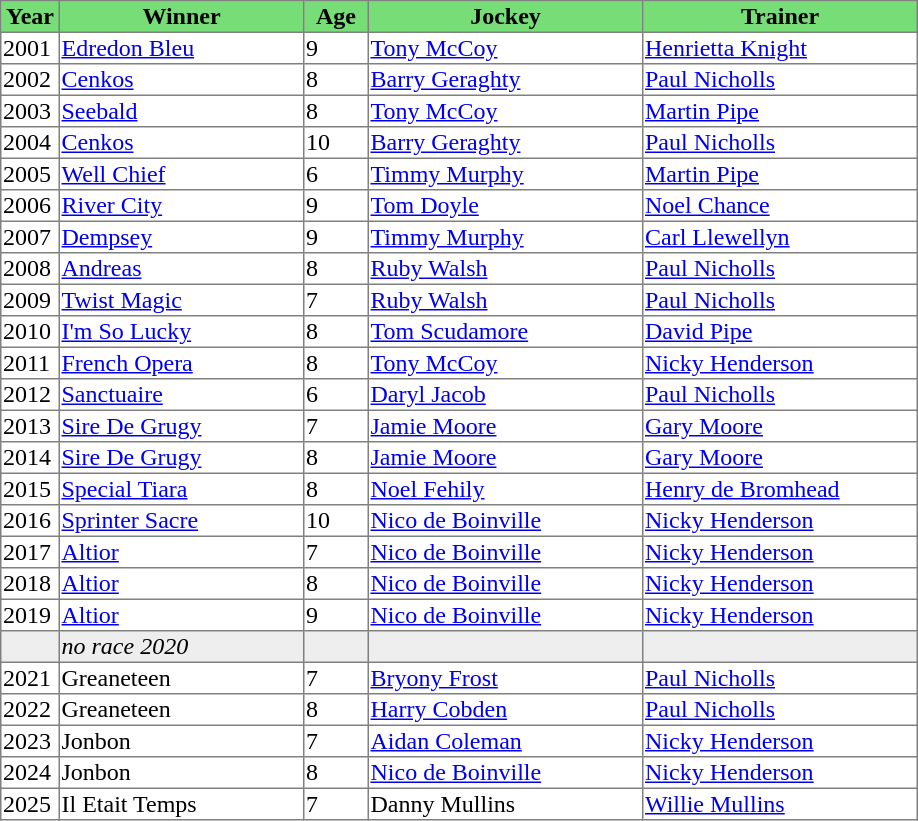<table class = "sortable" | border="1" style="border-collapse: collapse">
<tr bgcolor="#77dd77" align="center">
<th width="36px"><strong>Year</strong><br></th>
<th width="160px"><strong>Winner</strong><br></th>
<th width="40px"><strong>Age</strong><br></th>
<th width="180px"><strong>Jockey</strong><br></th>
<th width="180px"><strong>Trainer</strong><br></th>
</tr>
<tr>
<td>2001</td>
<td><a href='#'>Edredon Bleu</a></td>
<td>9</td>
<td><a href='#'>Tony McCoy</a></td>
<td><a href='#'>Henrietta Knight</a></td>
</tr>
<tr>
<td>2002</td>
<td><a href='#'>Cenkos</a></td>
<td>8</td>
<td><a href='#'>Barry Geraghty</a></td>
<td><a href='#'>Paul Nicholls</a></td>
</tr>
<tr>
<td>2003</td>
<td><a href='#'>Seebald</a></td>
<td>8</td>
<td><a href='#'>Tony McCoy</a></td>
<td><a href='#'>Martin Pipe</a></td>
</tr>
<tr>
<td>2004</td>
<td><a href='#'>Cenkos</a></td>
<td>10</td>
<td><a href='#'>Barry Geraghty</a></td>
<td><a href='#'>Paul Nicholls</a></td>
</tr>
<tr>
<td>2005</td>
<td><a href='#'>Well Chief</a></td>
<td>6</td>
<td><a href='#'>Timmy Murphy</a></td>
<td><a href='#'>Martin Pipe</a></td>
</tr>
<tr>
<td>2006</td>
<td><a href='#'>River City</a></td>
<td>9</td>
<td><a href='#'>Tom Doyle</a></td>
<td><a href='#'>Noel Chance</a></td>
</tr>
<tr>
<td>2007</td>
<td><a href='#'>Dempsey</a></td>
<td>9</td>
<td><a href='#'>Timmy Murphy</a></td>
<td><a href='#'>Carl Llewellyn</a></td>
</tr>
<tr>
<td>2008</td>
<td><a href='#'>Andreas</a></td>
<td>8</td>
<td><a href='#'>Ruby Walsh</a></td>
<td><a href='#'>Paul Nicholls</a></td>
</tr>
<tr>
<td>2009</td>
<td><a href='#'>Twist Magic</a></td>
<td>7</td>
<td><a href='#'>Ruby Walsh</a></td>
<td><a href='#'>Paul Nicholls</a></td>
</tr>
<tr>
<td>2010</td>
<td><a href='#'>I'm So Lucky</a></td>
<td>8</td>
<td><a href='#'>Tom Scudamore</a></td>
<td><a href='#'>David Pipe</a></td>
</tr>
<tr>
<td>2011</td>
<td><a href='#'>French Opera</a></td>
<td>8</td>
<td><a href='#'>Tony McCoy</a></td>
<td><a href='#'>Nicky Henderson</a></td>
</tr>
<tr>
<td>2012</td>
<td><a href='#'>Sanctuaire</a></td>
<td>6</td>
<td><a href='#'>Daryl Jacob</a></td>
<td><a href='#'>Paul Nicholls</a></td>
</tr>
<tr>
<td>2013</td>
<td><a href='#'>Sire De Grugy</a></td>
<td>7</td>
<td><a href='#'>Jamie Moore</a></td>
<td><a href='#'>Gary Moore</a></td>
</tr>
<tr>
<td>2014</td>
<td><a href='#'>Sire De Grugy</a></td>
<td>8</td>
<td><a href='#'>Jamie Moore</a></td>
<td><a href='#'>Gary Moore</a></td>
</tr>
<tr>
<td>2015</td>
<td><a href='#'>Special Tiara</a></td>
<td>8</td>
<td><a href='#'>Noel Fehily</a></td>
<td><a href='#'>Henry de Bromhead</a></td>
</tr>
<tr>
<td>2016</td>
<td><a href='#'>Sprinter Sacre</a></td>
<td>10</td>
<td><a href='#'>Nico de Boinville</a></td>
<td><a href='#'>Nicky Henderson</a></td>
</tr>
<tr>
<td>2017</td>
<td><a href='#'>Altior</a></td>
<td>7</td>
<td><a href='#'>Nico de Boinville</a></td>
<td><a href='#'>Nicky Henderson</a></td>
</tr>
<tr>
<td>2018</td>
<td><a href='#'>Altior</a></td>
<td>8</td>
<td><a href='#'>Nico de Boinville</a></td>
<td><a href='#'>Nicky Henderson</a></td>
</tr>
<tr>
<td>2019</td>
<td><a href='#'>Altior</a></td>
<td>9</td>
<td><a href='#'>Nico de Boinville</a></td>
<td><a href='#'>Nicky Henderson</a></td>
</tr>
<tr bgcolor="#eeeeee">
<td data-sort-value="2020"></td>
<td><em>no race 2020</em> </td>
<td></td>
<td></td>
<td></td>
</tr>
<tr>
<td>2021</td>
<td>Greaneteen</td>
<td>7</td>
<td><a href='#'>Bryony Frost</a></td>
<td><a href='#'>Paul Nicholls</a></td>
</tr>
<tr>
<td>2022</td>
<td>Greaneteen</td>
<td>8</td>
<td><a href='#'>Harry Cobden</a></td>
<td><a href='#'>Paul Nicholls</a></td>
</tr>
<tr>
<td>2023</td>
<td>Jonbon</td>
<td>7</td>
<td><a href='#'>Aidan Coleman</a></td>
<td><a href='#'>Nicky Henderson</a></td>
</tr>
<tr>
<td>2024</td>
<td>Jonbon</td>
<td>8</td>
<td><a href='#'>Nico de Boinville</a></td>
<td><a href='#'>Nicky Henderson</a></td>
</tr>
<tr>
<td>2025</td>
<td>Il Etait Temps</td>
<td>7</td>
<td>Danny Mullins</td>
<td><a href='#'>Willie Mullins</a></td>
</tr>
</table>
